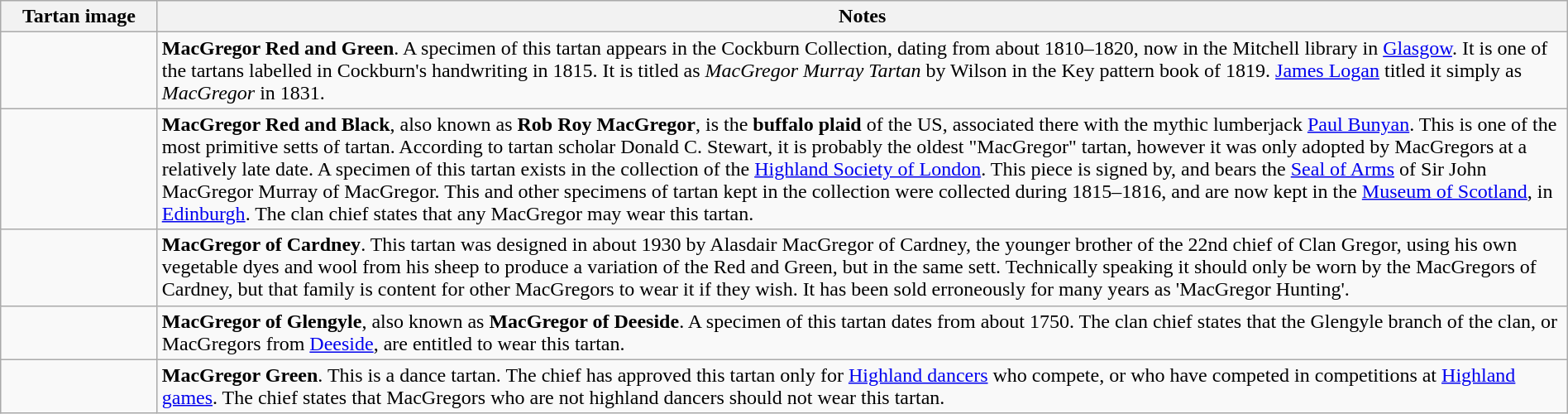<table class="wikitable" width=100%>
<tr>
<th style="width:10%">Tartan image</th>
<th style="width:90%">Notes</th>
</tr>
<tr>
<td></td>
<td><strong>MacGregor Red and Green</strong>. A specimen of this tartan appears in the Cockburn Collection, dating from about 1810–1820, now in the Mitchell library in <a href='#'>Glasgow</a>. It is one of the tartans labelled in Cockburn's handwriting in 1815. It is titled as <em>MacGregor Murray Tartan</em> by Wilson in the Key pattern book of 1819. <a href='#'>James Logan</a> titled it simply as <em>MacGregor</em> in 1831.</td>
</tr>
<tr>
<td></td>
<td><strong>MacGregor Red and Black</strong>, also known as <strong>Rob Roy MacGregor</strong>, is the <strong>buffalo plaid</strong> of the US, associated there with the mythic lumberjack <a href='#'>Paul Bunyan</a>. This is one of the most primitive setts of tartan. According to tartan scholar Donald C. Stewart, it is probably the oldest "MacGregor" tartan, however it was only adopted by MacGregors at a relatively late date. A specimen of this tartan exists in the collection of the <a href='#'>Highland Society of London</a>. This piece is signed by, and bears the <a href='#'>Seal of Arms</a> of Sir John MacGregor Murray of MacGregor. This and other specimens of tartan kept in the collection were collected during 1815–1816, and are now kept in the <a href='#'>Museum of Scotland</a>, in <a href='#'>Edinburgh</a>. The clan chief states that any MacGregor may wear this tartan.</td>
</tr>
<tr>
<td></td>
<td><strong>MacGregor of Cardney</strong>. This tartan was designed in about 1930 by Alasdair MacGregor of Cardney, the younger brother of the 22nd chief of Clan Gregor, using his own vegetable dyes and wool from his sheep to produce a variation of the Red and Green, but in the same sett. Technically speaking it should only be worn by the MacGregors of Cardney, but that family is content for other MacGregors to wear it if they wish. It has been sold erroneously for many years as 'MacGregor Hunting'.</td>
</tr>
<tr>
<td></td>
<td><strong>MacGregor of Glengyle</strong>, also known as <strong>MacGregor of Deeside</strong>. A specimen of this tartan dates from about 1750. The clan chief states that the Glengyle branch of the clan, or MacGregors from <a href='#'>Deeside</a>, are entitled to wear this tartan.</td>
</tr>
<tr>
<td></td>
<td><strong>MacGregor Green</strong>. This is a dance tartan. The chief has approved this tartan only for <a href='#'>Highland dancers</a> who compete, or who have competed in competitions at <a href='#'>Highland games</a>. The chief states that MacGregors who are not highland dancers should not wear this tartan.</td>
</tr>
</table>
